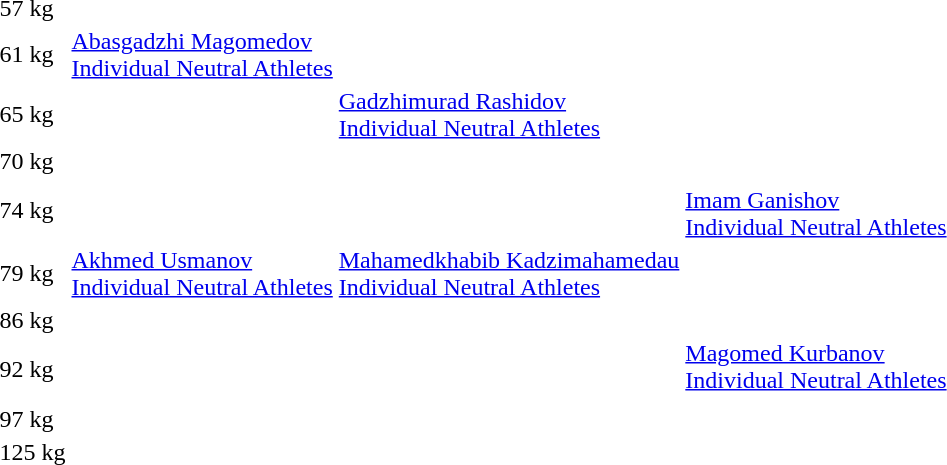<table>
<tr>
<td rowspan=2>57 kg<br></td>
<td rowspan=2></td>
<td rowspan=2></td>
<td></td>
</tr>
<tr>
<td></td>
</tr>
<tr>
<td rowspan=2>61 kg<br></td>
<td rowspan=2><a href='#'>Abasgadzhi Magomedov</a><br><a href='#'>Individual Neutral Athletes</a></td>
<td rowspan=2></td>
<td></td>
</tr>
<tr>
<td></td>
</tr>
<tr>
<td rowspan=2>65 kg<br></td>
<td rowspan=2></td>
<td rowspan=2><a href='#'>Gadzhimurad Rashidov</a><br><a href='#'>Individual Neutral Athletes</a></td>
<td></td>
</tr>
<tr>
<td></td>
</tr>
<tr>
<td rowspan=2>70 kg<br></td>
<td rowspan=2></td>
<td rowspan=2></td>
<td></td>
</tr>
<tr>
<td></td>
</tr>
<tr>
<td rowspan=2>74 kg<br></td>
<td rowspan=2></td>
<td rowspan=2></td>
<td></td>
</tr>
<tr>
<td><a href='#'>Imam Ganishov</a><br><a href='#'>Individual Neutral Athletes</a></td>
</tr>
<tr>
<td rowspan=2>79 kg<br></td>
<td rowspan=2><a href='#'>Akhmed Usmanov</a><br><a href='#'>Individual Neutral Athletes</a></td>
<td rowspan=2><a href='#'>Mahamedkhabib Kadzimahamedau</a><br><a href='#'>Individual Neutral Athletes</a></td>
<td></td>
</tr>
<tr>
<td></td>
</tr>
<tr>
<td rowspan=2>86 kg<br></td>
<td rowspan=2></td>
<td rowspan=2></td>
<td></td>
</tr>
<tr>
<td></td>
</tr>
<tr>
<td rowspan=2>92 kg<br></td>
<td rowspan=2></td>
<td rowspan=2></td>
<td><a href='#'>Magomed Kurbanov</a><br><a href='#'>Individual Neutral Athletes</a></td>
</tr>
<tr>
<td></td>
</tr>
<tr>
<td rowspan=2>97 kg<br></td>
<td rowspan=2></td>
<td rowspan=2></td>
<td></td>
</tr>
<tr>
<td></td>
</tr>
<tr>
<td rowspan=2>125 kg<br></td>
<td rowspan=2></td>
<td rowspan=2></td>
<td></td>
</tr>
<tr>
<td></td>
</tr>
</table>
